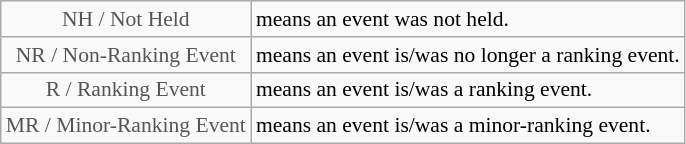<table class="wikitable" style="font-size:90%">
<tr>
<td style="text-align:center; color:#555555;" colspan="4">NH / Not Held</td>
<td>means an event was not held.</td>
</tr>
<tr>
<td style="text-align:center; color:#555555;" colspan="4">NR / Non-Ranking Event</td>
<td>means an event is/was no longer a ranking event.</td>
</tr>
<tr>
<td style="text-align:center; color:#555555;" colspan="4">R / Ranking Event</td>
<td>means an event is/was a ranking event.</td>
</tr>
<tr>
<td style="text-align:center; color:#555555;" colspan="4">MR / Minor-Ranking Event</td>
<td>means an event is/was a minor-ranking event.</td>
</tr>
</table>
